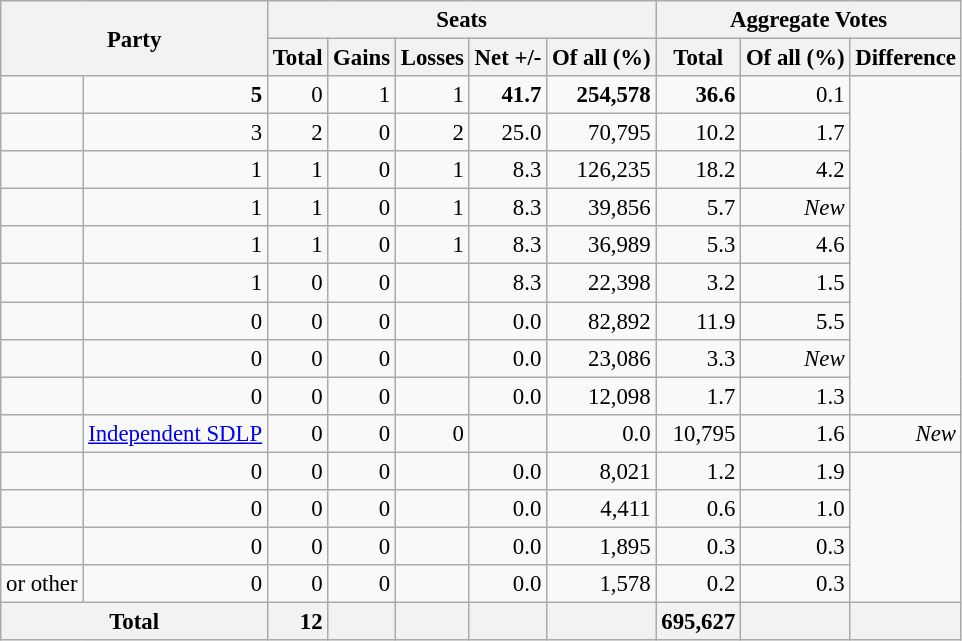<table class="wikitable sortable" style="text-align:right; font-size:95%;">
<tr>
<th colspan="2" rowspan="2">Party</th>
<th colspan="5">Seats</th>
<th colspan="3">Aggregate Votes</th>
</tr>
<tr>
<th>Total</th>
<th>Gains</th>
<th>Losses</th>
<th>Net +/-</th>
<th>Of all (%)</th>
<th>Total</th>
<th>Of all (%)</th>
<th>Difference</th>
</tr>
<tr>
<td></td>
<td><strong>5</strong></td>
<td>0</td>
<td>1</td>
<td> 1</td>
<td><strong>41.7</strong></td>
<td><strong>254,578</strong></td>
<td><strong>36.6</strong></td>
<td>0.1</td>
</tr>
<tr>
<td></td>
<td>3</td>
<td>2</td>
<td>0</td>
<td> 2</td>
<td>25.0</td>
<td>70,795</td>
<td>10.2</td>
<td>1.7</td>
</tr>
<tr>
<td></td>
<td>1</td>
<td>1</td>
<td>0</td>
<td>1</td>
<td>8.3</td>
<td>126,235</td>
<td>18.2</td>
<td>4.2</td>
</tr>
<tr>
<td></td>
<td>1</td>
<td>1</td>
<td>0</td>
<td>1</td>
<td>8.3</td>
<td>39,856</td>
<td>5.7</td>
<td><em>New</em></td>
</tr>
<tr>
<td></td>
<td>1</td>
<td>1</td>
<td>0</td>
<td>1</td>
<td>8.3</td>
<td>36,989</td>
<td>5.3</td>
<td>4.6</td>
</tr>
<tr>
<td></td>
<td>1</td>
<td>0</td>
<td>0</td>
<td></td>
<td>8.3</td>
<td>22,398</td>
<td>3.2</td>
<td>1.5</td>
</tr>
<tr>
<td></td>
<td>0</td>
<td>0</td>
<td>0</td>
<td></td>
<td>0.0</td>
<td>82,892</td>
<td>11.9</td>
<td>5.5</td>
</tr>
<tr>
<td></td>
<td>0</td>
<td>0</td>
<td>0</td>
<td></td>
<td>0.0</td>
<td>23,086</td>
<td>3.3</td>
<td><em>New</em></td>
</tr>
<tr>
<td></td>
<td>0</td>
<td>0</td>
<td>0</td>
<td></td>
<td>0.0</td>
<td>12,098</td>
<td>1.7</td>
<td>1.3</td>
</tr>
<tr>
<td></td>
<td><a href='#'>Independent SDLP</a></td>
<td>0</td>
<td>0</td>
<td>0</td>
<td></td>
<td>0.0</td>
<td>10,795</td>
<td>1.6</td>
<td><em>New</em></td>
</tr>
<tr>
<td></td>
<td>0</td>
<td>0</td>
<td>0</td>
<td></td>
<td>0.0</td>
<td>8,021</td>
<td>1.2</td>
<td>1.9</td>
</tr>
<tr>
<td></td>
<td>0</td>
<td>0</td>
<td>0</td>
<td></td>
<td>0.0</td>
<td>4,411</td>
<td>0.6</td>
<td>1.0</td>
</tr>
<tr>
<td></td>
<td>0</td>
<td>0</td>
<td>0</td>
<td></td>
<td>0.0</td>
<td>1,895</td>
<td>0.3</td>
<td>0.3</td>
</tr>
<tr>
<td> or other</td>
<td>0</td>
<td>0</td>
<td>0</td>
<td></td>
<td>0.0</td>
<td>1,578</td>
<td>0.2</td>
<td>0.3</td>
</tr>
<tr class="sortbottom">
<th colspan="2" style="background:#f2f2f2"><strong>Total</strong></th>
<td style="background:#f2f2f2;"><strong>12</strong></td>
<td style="background:#f2f2f2;"></td>
<td style="background:#f2f2f2;"></td>
<td style="background:#f2f2f2;"></td>
<td style="background:#f2f2f2;"></td>
<td style="background:#f2f2f2;"><strong>695,627</strong></td>
<td style="background:#f2f2f2;"></td>
<td style="background:#f2f2f2;"></td>
</tr>
</table>
